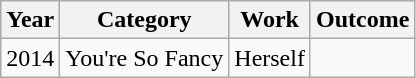<table class="wikitable Sortable">
<tr>
<th>Year</th>
<th>Category</th>
<th>Work</th>
<th>Outcome</th>
</tr>
<tr>
<td>2014</td>
<td>You're So Fancy</td>
<td rowspan="1">Herself</td>
<td></td>
</tr>
</table>
